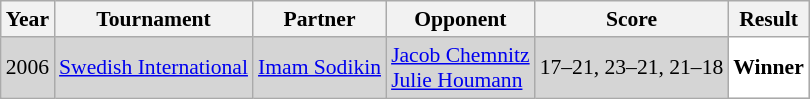<table class="sortable wikitable" style="font-size: 90%;">
<tr>
<th>Year</th>
<th>Tournament</th>
<th>Partner</th>
<th>Opponent</th>
<th>Score</th>
<th>Result</th>
</tr>
<tr style="background:#D5D5D5">
<td align="center">2006</td>
<td align="left"><a href='#'>Swedish International</a></td>
<td align="left"> <a href='#'>Imam Sodikin</a></td>
<td align="left"> <a href='#'>Jacob Chemnitz</a><br> <a href='#'>Julie Houmann</a></td>
<td align="left">17–21, 23–21, 21–18</td>
<td style="text-align:left; background:white"> <strong>Winner</strong></td>
</tr>
</table>
